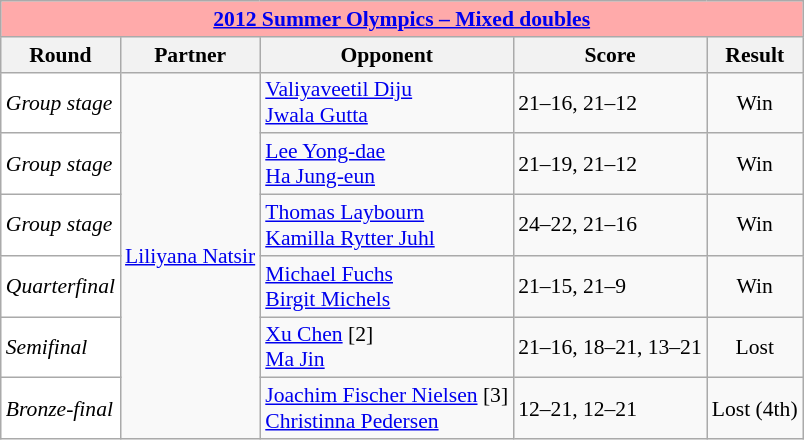<table class="wikitable" style="font-size: 90%; text-align: center">
<tr>
<th colspan=5 style="background:#FFAAAA;"><a href='#'>2012 Summer Olympics – Mixed doubles</a></th>
</tr>
<tr>
<th>Round</th>
<th>Partner</th>
<th>Opponent</th>
<th>Score</th>
<th>Result</th>
</tr>
<tr>
<td style="text-align:left; background:white"><em>Group stage</em></td>
<td align="left" rowspan="6"> <a href='#'>Liliyana Natsir</a></td>
<td align="left"> <a href='#'>Valiyaveetil Diju</a> <br>  <a href='#'>Jwala Gutta</a></td>
<td align="left">21–16, 21–12</td>
<td align="center">Win</td>
</tr>
<tr>
<td style="text-align:left; background:white"><em>Group stage</em></td>
<td align="left"> <a href='#'>Lee Yong-dae</a> <br>  <a href='#'>Ha Jung-eun</a></td>
<td align="left">21–19, 21–12</td>
<td align="center">Win</td>
</tr>
<tr>
<td style="text-align:left; background:white"><em>Group stage</em></td>
<td align="left"> <a href='#'>Thomas Laybourn</a> <br>  <a href='#'>Kamilla Rytter Juhl</a></td>
<td align="left">24–22, 21–16</td>
<td align="center">Win</td>
</tr>
<tr>
<td style="text-align:left; background:white"><em>Quarterfinal</em></td>
<td align="left"> <a href='#'>Michael Fuchs</a> <br>  <a href='#'>Birgit Michels</a></td>
<td align="left">21–15, 21–9</td>
<td align="center">Win</td>
</tr>
<tr>
<td style="text-align:left; background:white"><em>Semifinal</em></td>
<td align="left"> <a href='#'>Xu Chen</a> [2] <br>  <a href='#'>Ma Jin</a></td>
<td align="left">21–16, 18–21, 13–21</td>
<td align="center">Lost</td>
</tr>
<tr>
<td style="text-align:left; background:white"><em>Bronze-final</em></td>
<td align="left"> <a href='#'>Joachim Fischer Nielsen</a> [3] <br>  <a href='#'>Christinna Pedersen</a></td>
<td align="left">12–21, 12–21</td>
<td align="center">Lost (4th)</td>
</tr>
</table>
